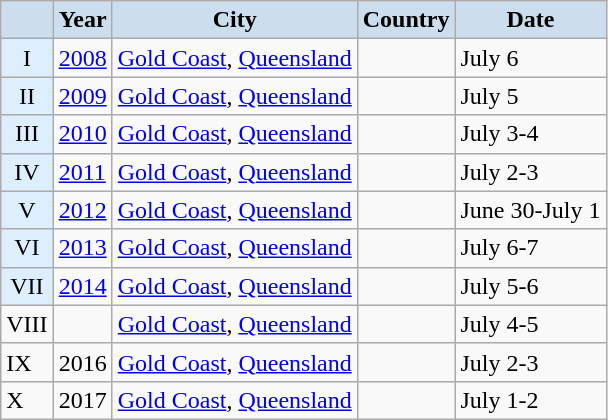<table class="wikitable" align="center">
<tr>
<th style="background-color: #CCDDEE;"></th>
<th style="background-color: #CCDDEE;">Year</th>
<th style="background-color: #CCDDEE;">City</th>
<th style="background-color: #CCDDEE;">Country</th>
<th style="background-color: #CCDDEE;">Date</th>
</tr>
<tr>
<td bgcolor=DDEEFF align="center">I</td>
<td><a href='#'>2008</a></td>
<td><a href='#'>Gold Coast</a>, <a href='#'>Queensland</a></td>
<td></td>
<td>July 6</td>
</tr>
<tr>
<td bgcolor=DDEEFF align="center">II</td>
<td><a href='#'>2009</a></td>
<td><a href='#'>Gold Coast</a>, <a href='#'>Queensland</a></td>
<td></td>
<td>July 5</td>
</tr>
<tr>
<td bgcolor=DDEEFF align="center">III</td>
<td><a href='#'>2010</a></td>
<td><a href='#'>Gold Coast</a>, <a href='#'>Queensland</a></td>
<td></td>
<td>July 3-4</td>
</tr>
<tr>
<td bgcolor=DDEEFF align="center">IV</td>
<td><a href='#'>2011</a></td>
<td><a href='#'>Gold Coast</a>, <a href='#'>Queensland</a></td>
<td></td>
<td>July 2-3</td>
</tr>
<tr>
<td bgcolor=DDEEFF align="center">V</td>
<td><a href='#'>2012</a></td>
<td><a href='#'>Gold Coast</a>, <a href='#'>Queensland</a></td>
<td></td>
<td>June 30-July 1</td>
</tr>
<tr>
<td bgcolor=DDEEFF align="center">VI</td>
<td><a href='#'>2013</a></td>
<td><a href='#'>Gold Coast</a>, <a href='#'>Queensland</a></td>
<td></td>
<td>July 6-7</td>
</tr>
<tr>
<td bgcolor=DDEEFF align="center">VII</td>
<td><a href='#'>2014</a></td>
<td><a href='#'>Gold Coast</a>, <a href='#'>Queensland</a></td>
<td></td>
<td>July 5-6</td>
</tr>
<tr>
<td>VIII</td>
<td></td>
<td><a href='#'>Gold Coast</a>, <a href='#'>Queensland</a></td>
<td></td>
<td>July 4-5</td>
</tr>
<tr>
<td>IX</td>
<td>2016</td>
<td><a href='#'>Gold Coast</a>, <a href='#'>Queensland</a></td>
<td></td>
<td>July 2-3</td>
</tr>
<tr>
<td>X</td>
<td>2017</td>
<td><a href='#'>Gold Coast</a>, <a href='#'>Queensland</a></td>
<td></td>
<td>July 1-2</td>
</tr>
</table>
